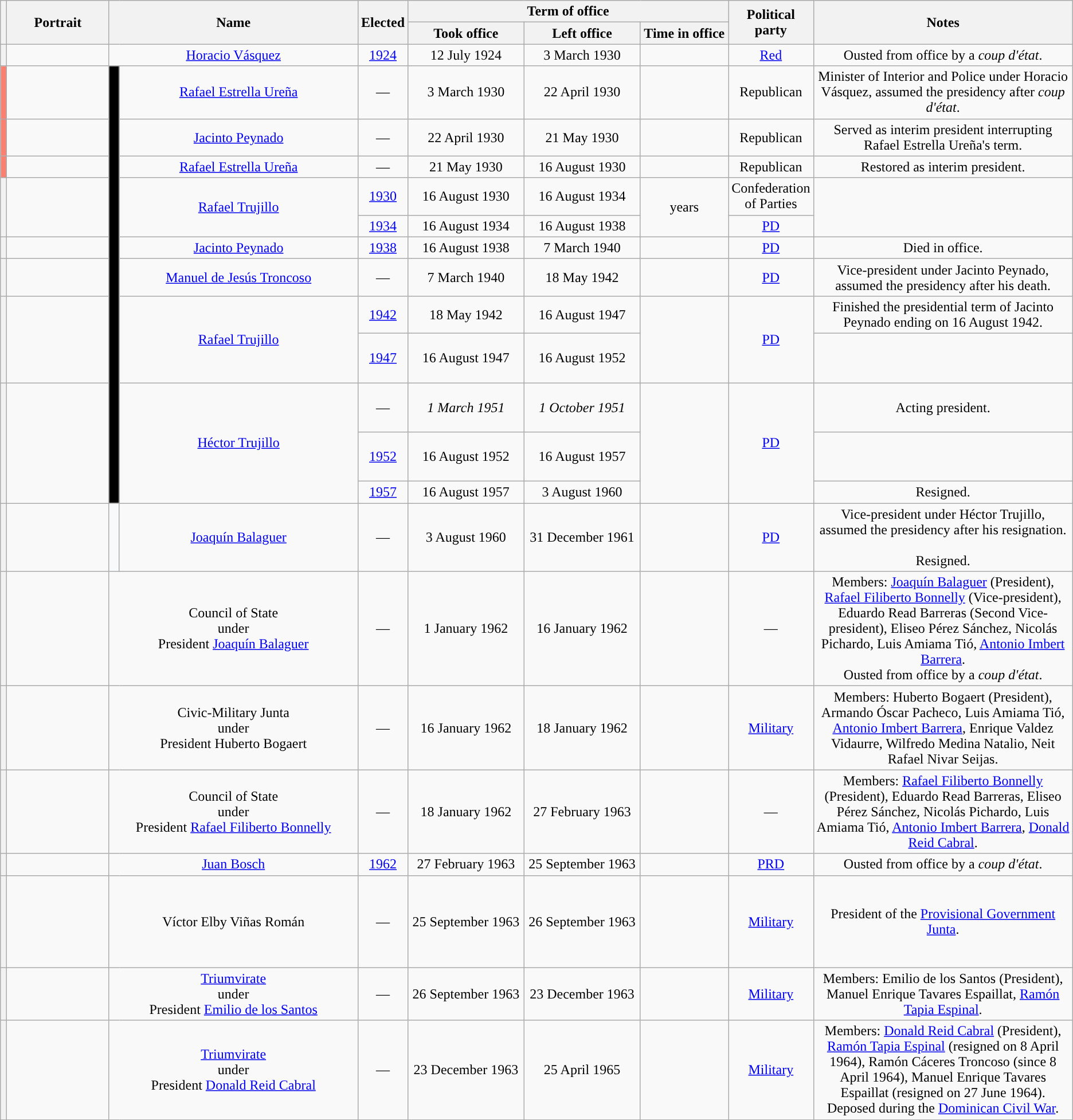<table class="wikitable" style="text-align:center">
<tr>
<th rowspan="2"></th>
<th rowspan="2" width="10%">Portrait</th>
<th colspan="2" rowspan="2" width="25%">Name<br></th>
<th rowspan="2">Elected</th>
<th colspan="3" width="31.4%">Term of office</th>
<th rowspan="2">Political<br>party</th>
<th rowspan="2" width="26%">Notes</th>
</tr>
<tr>
<th>Took office</th>
<th>Left office</th>
<th>Time in office</th>
</tr>
<tr>
<th style="background:"></th>
<td></td>
<td colspan="2"><a href='#'>Horacio Vásquez</a><br></td>
<td><a href='#'>1924</a></td>
<td>12 July 1924</td>
<td>3 March 1930</td>
<td></td>
<td><a href='#'>Red</a></td>
<td>Ousted from office by a <em>coup d'état</em>.</td>
</tr>
<tr>
<th style="background:salmon"></th>
<td></td>
<th rowspan="13" width="1%" style="background:black;"></th>
<td><a href='#'>Rafael Estrella Ureña</a><br></td>
<td>—</td>
<td>3 March 1930</td>
<td>22 April 1930</td>
<td></td>
<td>Republican</td>
<td>Minister of Interior and Police under Horacio Vásquez, assumed the presidency after <em>coup d'état</em>.<br></td>
</tr>
<tr>
<th style="background:salmon"></th>
<td></td>
<td><a href='#'>Jacinto Peynado</a><br></td>
<td>—</td>
<td>22 April 1930</td>
<td>21 May 1930</td>
<td></td>
<td>Republican</td>
<td>Served as interim president interrupting Rafael Estrella Ureña's term.<br></td>
</tr>
<tr>
<th style="background:salmon"></th>
<td></td>
<td><a href='#'>Rafael Estrella Ureña</a><br></td>
<td>—</td>
<td>21 May 1930</td>
<td>16 August 1930</td>
<td></td>
<td>Republican</td>
<td>Restored as interim president.<br></td>
</tr>
<tr>
<th rowspan="2" style="background:"></th>
<td rowspan="2"></td>
<td rowspan="2"><a href='#'>Rafael Trujillo</a><br></td>
<td><a href='#'>1930</a></td>
<td>16 August 1930</td>
<td>16 August 1934</td>
<td rowspan="2"> years</td>
<td>Confederation of Parties</td>
<td rowspan="2"></td>
</tr>
<tr>
<td><a href='#'>1934</a></td>
<td>16 August 1934</td>
<td>16 August 1938</td>
<td><a href='#'>PD</a></td>
</tr>
<tr>
<th style="background:"></th>
<td></td>
<td><a href='#'>Jacinto Peynado</a><br></td>
<td><a href='#'>1938</a></td>
<td>16 August 1938</td>
<td>7 March 1940</td>
<td></td>
<td><a href='#'>PD</a></td>
<td>Died in office.<br></td>
</tr>
<tr>
<th style="background:"></th>
<td></td>
<td><a href='#'>Manuel de Jesús Troncoso</a><br></td>
<td>—</td>
<td>7 March 1940</td>
<td>18 May 1942</td>
<td></td>
<td><a href='#'>PD</a></td>
<td>Vice-president under Jacinto Peynado, assumed the presidency after his death.<br></td>
</tr>
<tr>
<th rowspan="2" style="background:"></th>
<td rowspan="2"></td>
<td rowspan="2"><a href='#'>Rafael Trujillo</a><br></td>
<td><a href='#'>1942</a></td>
<td>18 May 1942</td>
<td>16 August 1947</td>
<td rowspan="2"></td>
<td rowspan="2"><a href='#'>PD</a></td>
<td>Finished the presidential term of Jacinto Peynado ending on 16 August 1942.</td>
</tr>
<tr>
<td><a href='#'>1947</a></td>
<td height="50px">16 August 1947</td>
<td>16 August 1952</td>
<td></td>
</tr>
<tr>
<th rowspan="3" style="background:"></th>
<td rowspan="3"></td>
<td rowspan="3"><a href='#'>Héctor Trujillo</a><br></td>
<td>—</td>
<td height="50px"><em>1 March 1951</em></td>
<td><em>1 October 1951</em></td>
<td rowspan="3"></td>
<td rowspan="3"><a href='#'>PD</a></td>
<td>Acting president.</td>
</tr>
<tr>
<td><a href='#'>1952</a></td>
<td height="50px">16 August 1952</td>
<td>16 August 1957</td>
<td></td>
</tr>
<tr>
<td><a href='#'>1957</a></td>
<td>16 August 1957</td>
<td>3 August 1960</td>
<td>Resigned.<br></td>
</tr>
<tr>
<th rowspan="2" style="background:"></th>
<td rowspan="2"></td>
<td rowspan="2"><a href='#'>Joaquín Balaguer</a><br></td>
<td rowspan="2">—</td>
<td height="70px" rowspan="2">3 August 1960</td>
<td rowspan="2">31 December 1961</td>
<td rowspan="2"></td>
<td rowspan="2"><a href='#'>PD</a></td>
<td rowspan="2">Vice-president under Héctor Trujillo, assumed the presidency after his resignation.<br><br>Resigned.</td>
</tr>
<tr>
<th height="70px" style="background:#F8F9FA"></th>
</tr>
<tr>
<th style="background:"></th>
<td></td>
<td colspan="2">Council of State<br>under<br>President <a href='#'>Joaquín Balaguer</a></td>
<td>—</td>
<td>1 January 1962</td>
<td>16 January 1962</td>
<td></td>
<td>—</td>
<td>Members: <a href='#'>Joaquín Balaguer</a> (President), <a href='#'>Rafael Filiberto Bonnelly</a> (Vice-president), Eduardo Read Barreras (Second Vice-president), Eliseo Pérez Sánchez, Nicolás Pichardo, Luis Amiama Tió, <a href='#'>Antonio Imbert Barrera</a>.<br>Ousted from office by a <em>coup d'état</em>.</td>
</tr>
<tr>
<th style="background:"></th>
<td></td>
<td colspan="2">Civic-Military Junta<br>under<br>President Huberto Bogaert</td>
<td>—</td>
<td>16 January 1962</td>
<td>18 January 1962</td>
<td></td>
<td><a href='#'>Military</a></td>
<td>Members: Huberto Bogaert (President), Armando Óscar Pacheco, Luis Amiama Tió, <a href='#'>Antonio Imbert Barrera</a>, Enrique Valdez Vidaurre, Wilfredo Medina Natalio, Neit Rafael Nivar Seijas.</td>
</tr>
<tr>
<th style="background:"></th>
<td></td>
<td colspan="2">Council of State<br>under<br>President <a href='#'>Rafael Filiberto Bonnelly</a></td>
<td>—</td>
<td>18 January 1962</td>
<td>27 February 1963</td>
<td></td>
<td>—</td>
<td>Members: <a href='#'>Rafael Filiberto Bonnelly</a> (President), Eduardo Read Barreras, Eliseo Pérez Sánchez, Nicolás Pichardo, Luis Amiama Tió, <a href='#'>Antonio Imbert Barrera</a>, <a href='#'>Donald Reid Cabral</a>.</td>
</tr>
<tr>
<th style="background:"></th>
<td></td>
<td colspan="2"><a href='#'>Juan Bosch</a><br></td>
<td><a href='#'>1962</a></td>
<td>27 February 1963</td>
<td>25 September 1963</td>
<td></td>
<td><a href='#'>PRD</a></td>
<td>Ousted from office by a <em>coup d'état</em>.</td>
</tr>
<tr>
<th style="background:"></th>
<td height="100px"></td>
<td colspan="2">Víctor Elby Viñas Román<br></td>
<td>—</td>
<td>25 September 1963</td>
<td>26 September 1963</td>
<td></td>
<td><a href='#'>Military</a></td>
<td>President of the <a href='#'>Provisional Government Junta</a>.</td>
</tr>
<tr>
<th style="background:"></th>
<td></td>
<td colspan="2"><a href='#'>Triumvirate</a><br>under<br>President <a href='#'>Emilio de los Santos</a></td>
<td>—</td>
<td>26 September 1963</td>
<td>23 December 1963</td>
<td></td>
<td><a href='#'>Military</a></td>
<td>Members: Emilio de los Santos (President), Manuel Enrique Tavares Espaillat, <a href='#'>Ramón Tapia Espinal</a>.</td>
</tr>
<tr>
<th style="background:"></th>
<td></td>
<td colspan="2"><a href='#'>Triumvirate</a><br>under<br>President <a href='#'>Donald Reid Cabral</a></td>
<td>—</td>
<td>23 December 1963</td>
<td>25 April 1965</td>
<td></td>
<td><a href='#'>Military</a></td>
<td>Members: <a href='#'>Donald Reid Cabral</a> (President), <a href='#'>Ramón Tapia Espinal</a> (resigned on 8 April 1964), Ramón Cáceres Troncoso (since 8 April 1964), Manuel Enrique Tavares Espaillat (resigned on 27 June 1964).<br>Deposed during the <a href='#'>Dominican Civil War</a>.</td>
</tr>
</table>
